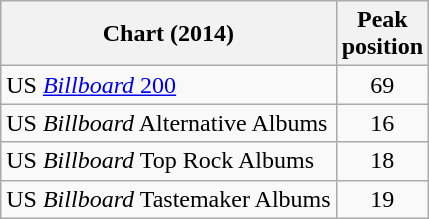<table class="wikitable">
<tr>
<th>Chart (2014)</th>
<th>Peak<br>position</th>
</tr>
<tr>
<td>US <a href='#'><em>Billboard</em> 200</a></td>
<td align="center">69</td>
</tr>
<tr>
<td>US <em>Billboard</em>  Alternative Albums</td>
<td align="center">16</td>
</tr>
<tr>
<td>US <em>Billboard</em> Top Rock Albums</td>
<td align="center">18</td>
</tr>
<tr>
<td>US <em>Billboard</em> Tastemaker Albums</td>
<td align="center">19</td>
</tr>
</table>
